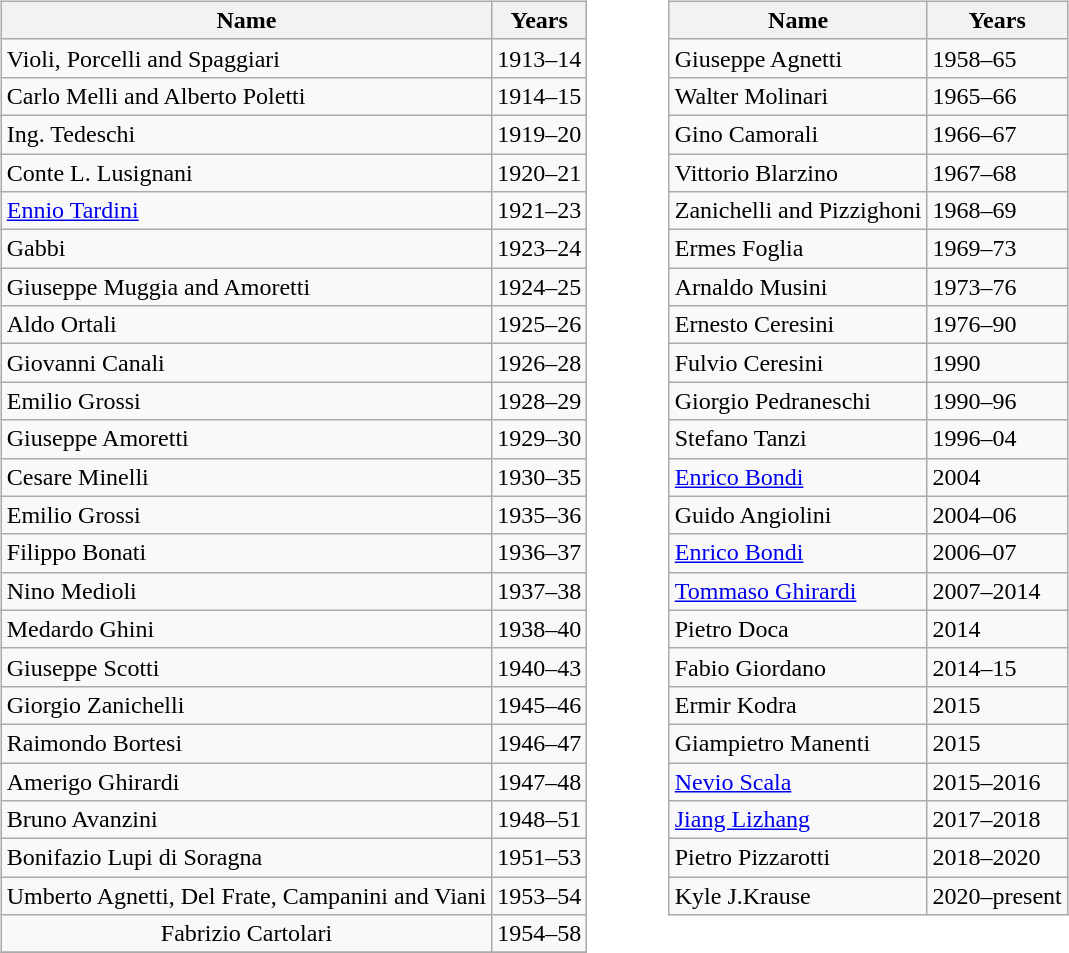<table>
<tr>
<td width="10"> </td>
<td valign="top"><br><table class="wikitable" style="text-align: center">
<tr>
<th rowspan="1">Name</th>
<th rowspan="1">Years</th>
</tr>
<tr>
<td align=left>Violi, Porcelli and Spaggiari</td>
<td align=left>1913–14</td>
</tr>
<tr>
<td align=left>Carlo Melli and Alberto Poletti</td>
<td align=left>1914–15</td>
</tr>
<tr>
<td align=left>Ing. Tedeschi</td>
<td align=left>1919–20</td>
</tr>
<tr>
<td align=left>Conte L. Lusignani</td>
<td align=left>1920–21</td>
</tr>
<tr>
<td align=left><a href='#'>Ennio Tardini</a></td>
<td align=left>1921–23</td>
</tr>
<tr>
<td align=left>Gabbi</td>
<td align=left>1923–24</td>
</tr>
<tr>
<td align=left>Giuseppe Muggia and Amoretti</td>
<td align=left>1924–25</td>
</tr>
<tr>
<td align=left>Aldo Ortali</td>
<td align=left>1925–26</td>
</tr>
<tr>
<td align=left>Giovanni Canali</td>
<td align=left>1926–28</td>
</tr>
<tr>
<td align=left>Emilio Grossi</td>
<td align=left>1928–29</td>
</tr>
<tr>
<td align=left>Giuseppe Amoretti</td>
<td align=left>1929–30</td>
</tr>
<tr>
<td align=left>Cesare Minelli</td>
<td align=left>1930–35</td>
</tr>
<tr>
<td align=left>Emilio Grossi</td>
<td align=left>1935–36</td>
</tr>
<tr>
<td align=left>Filippo Bonati</td>
<td align=left>1936–37</td>
</tr>
<tr>
<td align=left>Nino Medioli</td>
<td align=left>1937–38</td>
</tr>
<tr>
<td align=left>Medardo Ghini</td>
<td align=left>1938–40</td>
</tr>
<tr>
<td align=left>Giuseppe Scotti</td>
<td align=left>1940–43</td>
</tr>
<tr>
<td align=left>Giorgio Zanichelli</td>
<td align=left>1945–46</td>
</tr>
<tr>
<td align=left>Raimondo Bortesi</td>
<td align=left>1946–47</td>
</tr>
<tr>
<td align=left>Amerigo Ghirardi</td>
<td align=left>1947–48</td>
</tr>
<tr>
<td align=left>Bruno Avanzini</td>
<td align=left>1948–51</td>
</tr>
<tr>
<td align=left>Bonifazio Lupi di Soragna</td>
<td align=left>1951–53</td>
</tr>
<tr>
<td align=left>Umberto Agnetti, Del Frate, Campanini and Viani</td>
<td align=left>1953–54</td>
</tr>
<tr>
<td>Fabrizio Cartolari</td>
<td>1954–58</td>
</tr>
<tr>
</tr>
</table>
</td>
<td width="30"> </td>
<td valign="top"><br><table class="wikitable" style="text-align: center">
<tr>
<th rowspan="1">Name</th>
<th rowspan="1">Years</th>
</tr>
<tr>
<td align=left>Giuseppe Agnetti</td>
<td align=left>1958–65</td>
</tr>
<tr>
<td align=left>Walter Molinari</td>
<td align=left>1965–66</td>
</tr>
<tr>
<td align=left>Gino Camorali</td>
<td align=left>1966–67</td>
</tr>
<tr>
<td align=left>Vittorio Blarzino</td>
<td align=left>1967–68</td>
</tr>
<tr>
<td align=left>Zanichelli and Pizzighoni</td>
<td align=left>1968–69</td>
</tr>
<tr>
<td align=left>Ermes Foglia</td>
<td align=left>1969–73</td>
</tr>
<tr>
<td align=left>Arnaldo Musini</td>
<td align=left>1973–76</td>
</tr>
<tr>
<td align=left>Ernesto Ceresini</td>
<td align=left>1976–90</td>
</tr>
<tr>
<td align=left>Fulvio Ceresini</td>
<td align=left>1990</td>
</tr>
<tr>
<td align=left>Giorgio Pedraneschi</td>
<td align=left>1990–96</td>
</tr>
<tr>
<td align=left>Stefano Tanzi</td>
<td align=left>1996–04</td>
</tr>
<tr>
<td align=left><a href='#'>Enrico Bondi</a></td>
<td align=left>2004</td>
</tr>
<tr>
<td align=left>Guido Angiolini</td>
<td align=left>2004–06</td>
</tr>
<tr>
<td align=left><a href='#'>Enrico Bondi</a></td>
<td align=left>2006–07</td>
</tr>
<tr>
<td align=left><a href='#'>Tommaso Ghirardi</a></td>
<td align=left>2007–2014</td>
</tr>
<tr>
<td align=left>Pietro Doca</td>
<td align=left>2014</td>
</tr>
<tr>
<td align=left>Fabio Giordano</td>
<td align=left>2014–15</td>
</tr>
<tr>
<td align=left>Ermir Kodra</td>
<td align=left>2015</td>
</tr>
<tr>
<td align=left>Giampietro Manenti</td>
<td align=left>2015</td>
</tr>
<tr>
<td align=left><a href='#'>Nevio Scala</a></td>
<td align=left>2015–2016</td>
</tr>
<tr>
<td align=left><a href='#'>Jiang Lizhang</a></td>
<td align=left>2017–2018</td>
</tr>
<tr>
<td align=left>Pietro Pizzarotti</td>
<td align=left>2018–2020</td>
</tr>
<tr>
<td align=left>Kyle J.Krause</td>
<td align=left>2020–present</td>
</tr>
</table>
</td>
</tr>
</table>
